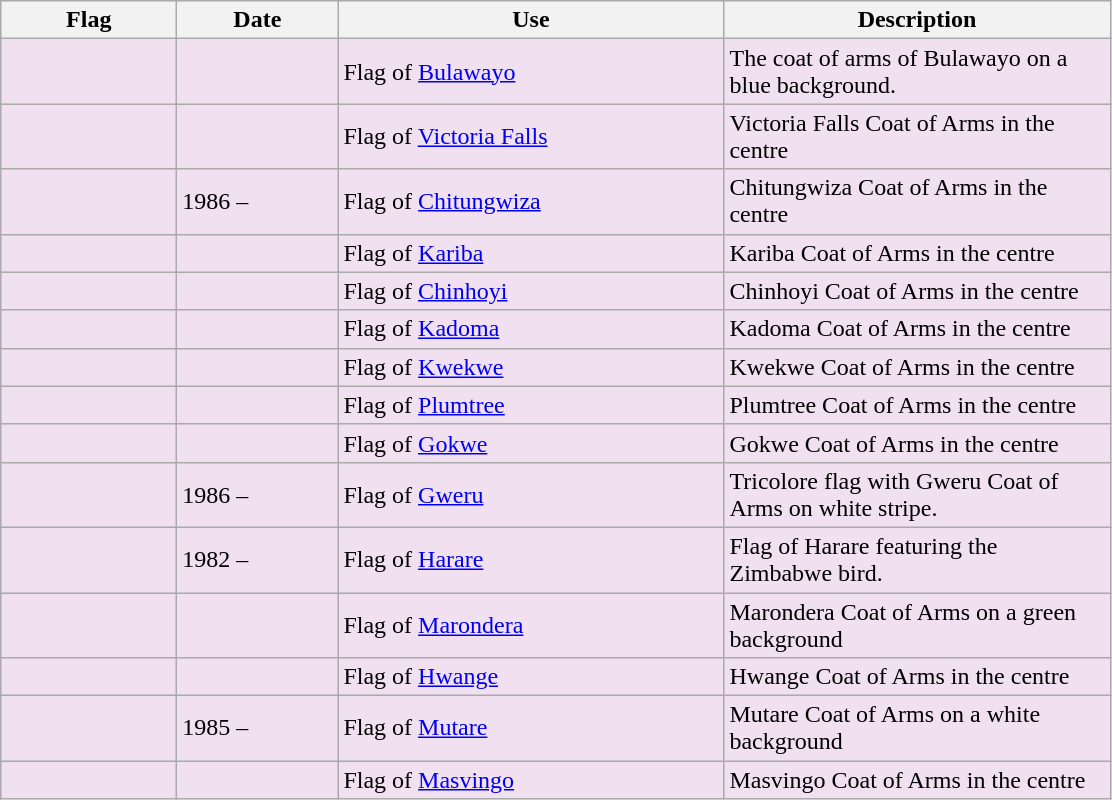<table class="wikitable" style="background:#f0e0f0;">
<tr style="background:#efefef;">
<th style="width:110px;">Flag</th>
<th style="width:100px;">Date</th>
<th style="width:250px;">Use</th>
<th style="width:250px;">Description</th>
</tr>
<tr>
<td></td>
<td></td>
<td>Flag of <a href='#'>Bulawayo</a></td>
<td>The coat of arms of Bulawayo on a blue background.</td>
</tr>
<tr>
<td></td>
<td></td>
<td>Flag of <a href='#'>Victoria Falls</a></td>
<td>Victoria Falls Coat of Arms in the centre</td>
</tr>
<tr>
<td></td>
<td>1986 –</td>
<td>Flag of <a href='#'>Chitungwiza</a></td>
<td>Chitungwiza Coat of Arms in the centre</td>
</tr>
<tr>
<td></td>
<td></td>
<td>Flag of <a href='#'>Kariba</a></td>
<td>Kariba Coat of Arms in the centre</td>
</tr>
<tr>
<td></td>
<td></td>
<td>Flag of <a href='#'>Chinhoyi</a></td>
<td>Chinhoyi Coat of Arms in the centre</td>
</tr>
<tr>
<td></td>
<td></td>
<td>Flag of <a href='#'>Kadoma</a></td>
<td>Kadoma Coat of Arms in the centre</td>
</tr>
<tr>
<td></td>
<td></td>
<td>Flag of <a href='#'>Kwekwe</a></td>
<td>Kwekwe Coat of Arms in the centre</td>
</tr>
<tr>
<td></td>
<td></td>
<td>Flag of <a href='#'>Plumtree</a></td>
<td>Plumtree Coat of Arms in the centre</td>
</tr>
<tr>
<td></td>
<td></td>
<td>Flag of <a href='#'>Gokwe</a></td>
<td>Gokwe Coat of Arms in the centre</td>
</tr>
<tr>
<td></td>
<td>1986 –</td>
<td>Flag of <a href='#'>Gweru</a></td>
<td>Tricolore flag with Gweru Coat of Arms on white stripe.</td>
</tr>
<tr>
<td></td>
<td>1982 –</td>
<td>Flag of <a href='#'>Harare</a></td>
<td>Flag of Harare featuring the Zimbabwe bird.</td>
</tr>
<tr>
<td></td>
<td></td>
<td>Flag of <a href='#'>Marondera</a></td>
<td>Marondera Coat of Arms on a green background</td>
</tr>
<tr>
<td></td>
<td></td>
<td>Flag of <a href='#'>Hwange</a></td>
<td>Hwange Coat of Arms in the centre</td>
</tr>
<tr>
<td></td>
<td>1985 –</td>
<td>Flag of <a href='#'>Mutare</a></td>
<td>Mutare Coat of Arms on a white background</td>
</tr>
<tr>
<td></td>
<td></td>
<td>Flag of <a href='#'>Masvingo</a></td>
<td>Masvingo Coat of Arms in the centre</td>
</tr>
</table>
